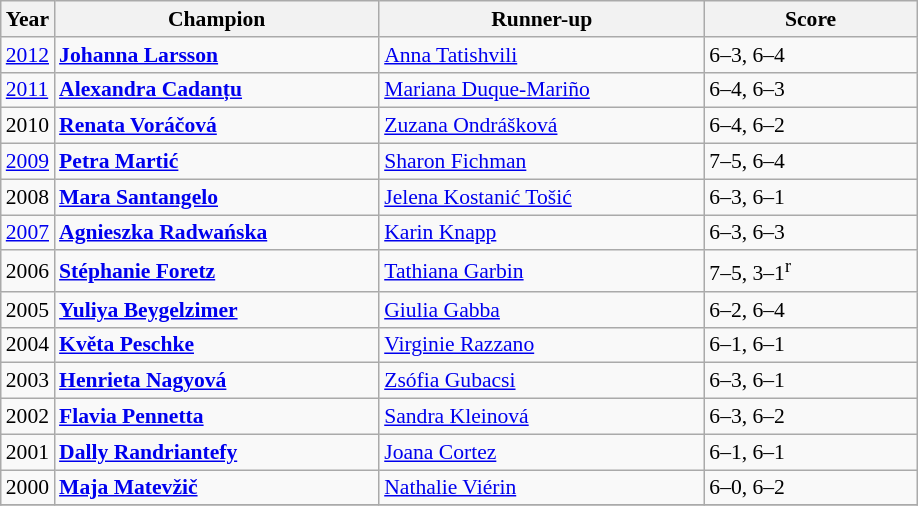<table class="wikitable" style="font-size:90%">
<tr>
<th>Year</th>
<th width="210">Champion</th>
<th width="210">Runner-up</th>
<th width="135">Score</th>
</tr>
<tr>
<td><a href='#'>2012</a></td>
<td> <strong><a href='#'>Johanna Larsson</a></strong></td>
<td> <a href='#'>Anna Tatishvili</a></td>
<td>6–3, 6–4</td>
</tr>
<tr>
<td><a href='#'>2011</a></td>
<td> <strong><a href='#'>Alexandra Cadanțu</a></strong></td>
<td> <a href='#'>Mariana Duque-Mariño</a></td>
<td>6–4, 6–3</td>
</tr>
<tr>
<td>2010</td>
<td> <strong><a href='#'>Renata Voráčová</a></strong></td>
<td> <a href='#'>Zuzana Ondrášková</a></td>
<td>6–4, 6–2</td>
</tr>
<tr>
<td><a href='#'>2009</a></td>
<td> <strong><a href='#'>Petra Martić</a></strong></td>
<td> <a href='#'>Sharon Fichman</a></td>
<td>7–5, 6–4</td>
</tr>
<tr>
<td>2008</td>
<td> <strong><a href='#'>Mara Santangelo</a></strong></td>
<td> <a href='#'>Jelena Kostanić Tošić</a></td>
<td>6–3, 6–1</td>
</tr>
<tr>
<td><a href='#'>2007</a></td>
<td> <strong><a href='#'>Agnieszka Radwańska</a></strong></td>
<td> <a href='#'>Karin Knapp</a></td>
<td>6–3, 6–3</td>
</tr>
<tr>
<td>2006</td>
<td> <strong><a href='#'>Stéphanie Foretz</a></strong></td>
<td> <a href='#'>Tathiana Garbin</a></td>
<td>7–5, 3–1<sup>r</sup></td>
</tr>
<tr>
<td>2005</td>
<td> <strong><a href='#'>Yuliya Beygelzimer</a></strong></td>
<td> <a href='#'>Giulia Gabba</a></td>
<td>6–2, 6–4</td>
</tr>
<tr>
<td>2004</td>
<td> <strong><a href='#'>Květa Peschke</a></strong></td>
<td> <a href='#'>Virginie Razzano</a></td>
<td>6–1, 6–1</td>
</tr>
<tr>
<td>2003</td>
<td> <strong><a href='#'>Henrieta Nagyová</a></strong></td>
<td> <a href='#'>Zsófia Gubacsi</a></td>
<td>6–3, 6–1</td>
</tr>
<tr>
<td>2002</td>
<td> <strong><a href='#'>Flavia Pennetta</a></strong></td>
<td> <a href='#'>Sandra Kleinová</a></td>
<td>6–3, 6–2</td>
</tr>
<tr>
<td>2001</td>
<td> <strong><a href='#'>Dally Randriantefy</a></strong></td>
<td> <a href='#'>Joana Cortez</a></td>
<td>6–1, 6–1</td>
</tr>
<tr>
<td>2000</td>
<td> <strong><a href='#'>Maja Matevžič</a></strong></td>
<td> <a href='#'>Nathalie Viérin</a></td>
<td>6–0, 6–2</td>
</tr>
<tr>
</tr>
</table>
